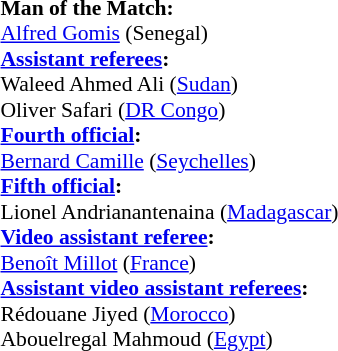<table width=50% style="font-size: 90%">
<tr>
<td><br><strong>Man of the Match:</strong>
<br><a href='#'>Alfred Gomis</a> (Senegal)<br><strong><a href='#'>Assistant referees</a>:</strong>
<br>Waleed Ahmed Ali (<a href='#'>Sudan</a>)
<br>Oliver Safari (<a href='#'>DR Congo</a>)
<br><strong><a href='#'>Fourth official</a>:</strong>
<br><a href='#'>Bernard Camille</a> (<a href='#'>Seychelles</a>)
<br><strong><a href='#'>Fifth official</a>:</strong>
<br>Lionel Andrianantenaina (<a href='#'>Madagascar</a>)
<br><strong><a href='#'>Video assistant referee</a>:</strong>
<br><a href='#'>Benoît Millot</a> (<a href='#'>France</a>)
<br><strong><a href='#'>Assistant video assistant referees</a>:</strong>
<br>Rédouane Jiyed (<a href='#'>Morocco</a>)
<br>Abouelregal Mahmoud (<a href='#'>Egypt</a>)</td>
</tr>
</table>
